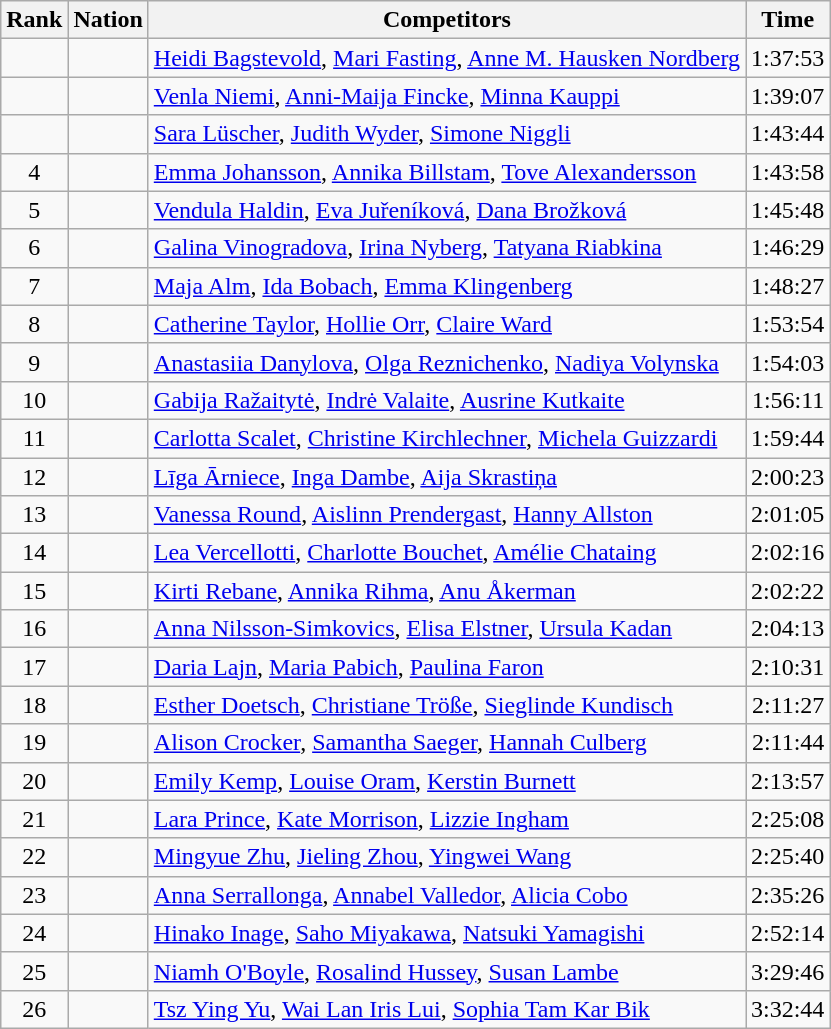<table class="wikitable sortable" style="text-align:left">
<tr>
<th data-sort-type="number">Rank</th>
<th>Nation</th>
<th class="unsortable">Competitors</th>
<th>Time</th>
</tr>
<tr>
<td style="text-align:center"></td>
<td></td>
<td><a href='#'>Heidi Bagstevold</a>, <a href='#'>Mari Fasting</a>, <a href='#'>Anne M. Hausken Nordberg</a></td>
<td style="text-align:right">1:37:53</td>
</tr>
<tr>
<td style="text-align:center"></td>
<td></td>
<td><a href='#'>Venla Niemi</a>, <a href='#'>Anni-Maija Fincke</a>, <a href='#'>Minna Kauppi</a></td>
<td style="text-align:right">1:39:07</td>
</tr>
<tr>
<td style="text-align:center"></td>
<td></td>
<td><a href='#'>Sara Lüscher</a>, <a href='#'>Judith Wyder</a>, <a href='#'>Simone Niggli</a></td>
<td style="text-align:right">1:43:44</td>
</tr>
<tr>
<td style="text-align:center">4</td>
<td></td>
<td><a href='#'>Emma Johansson</a>, <a href='#'>Annika Billstam</a>, <a href='#'>Tove Alexandersson</a></td>
<td style="text-align:right">1:43:58</td>
</tr>
<tr>
<td style="text-align:center">5</td>
<td></td>
<td><a href='#'>Vendula Haldin</a>, <a href='#'>Eva Juřeníková</a>, <a href='#'>Dana Brožková</a></td>
<td style="text-align:right">1:45:48</td>
</tr>
<tr>
<td style="text-align:center">6</td>
<td></td>
<td><a href='#'>Galina Vinogradova</a>, <a href='#'>Irina Nyberg</a>, <a href='#'>Tatyana Riabkina</a></td>
<td style="text-align:right">1:46:29</td>
</tr>
<tr>
<td style="text-align:center">7</td>
<td></td>
<td><a href='#'>Maja Alm</a>, <a href='#'>Ida Bobach</a>, <a href='#'>Emma Klingenberg</a></td>
<td style="text-align:right">1:48:27</td>
</tr>
<tr>
<td style="text-align:center">8</td>
<td></td>
<td><a href='#'>Catherine Taylor</a>, <a href='#'>Hollie Orr</a>, <a href='#'>Claire Ward</a></td>
<td style="text-align:right">1:53:54</td>
</tr>
<tr>
<td style="text-align:center">9</td>
<td></td>
<td><a href='#'>Anastasiia Danylova</a>, <a href='#'>Olga Reznichenko</a>, <a href='#'>Nadiya Volynska</a></td>
<td style="text-align:right">1:54:03</td>
</tr>
<tr>
<td style="text-align:center">10</td>
<td></td>
<td><a href='#'>Gabija Ražaitytė</a>, <a href='#'>Indrė Valaite</a>, <a href='#'>Ausrine Kutkaite</a></td>
<td style="text-align:right">1:56:11</td>
</tr>
<tr>
<td style="text-align:center">11</td>
<td></td>
<td><a href='#'>Carlotta Scalet</a>, <a href='#'>Christine Kirchlechner</a>, <a href='#'>Michela Guizzardi</a></td>
<td style="text-align:right">1:59:44</td>
</tr>
<tr>
<td style="text-align:center">12</td>
<td></td>
<td><a href='#'>Līga Ārniece</a>, <a href='#'>Inga Dambe</a>, <a href='#'>Aija Skrastiņa</a></td>
<td style="text-align:right">2:00:23</td>
</tr>
<tr>
<td style="text-align:center">13</td>
<td></td>
<td><a href='#'>Vanessa Round</a>, <a href='#'>Aislinn Prendergast</a>, <a href='#'>Hanny Allston</a></td>
<td style="text-align:right">2:01:05</td>
</tr>
<tr>
<td style="text-align:center">14</td>
<td></td>
<td><a href='#'>Lea Vercellotti</a>, <a href='#'>Charlotte Bouchet</a>, <a href='#'>Amélie Chataing</a></td>
<td style="text-align:right">2:02:16</td>
</tr>
<tr>
<td style="text-align:center">15</td>
<td></td>
<td><a href='#'>Kirti Rebane</a>, <a href='#'>Annika Rihma</a>, <a href='#'>Anu Åkerman</a></td>
<td style="text-align:right">2:02:22</td>
</tr>
<tr>
<td style="text-align:center">16</td>
<td></td>
<td><a href='#'>Anna Nilsson-Simkovics</a>, <a href='#'>Elisa Elstner</a>, <a href='#'>Ursula Kadan</a></td>
<td style="text-align:right">2:04:13</td>
</tr>
<tr>
<td style="text-align:center">17</td>
<td></td>
<td><a href='#'>Daria Lajn</a>, <a href='#'>Maria Pabich</a>, <a href='#'>Paulina Faron</a></td>
<td style="text-align:right">2:10:31</td>
</tr>
<tr>
<td style="text-align:center">18</td>
<td></td>
<td><a href='#'>Esther Doetsch</a>, <a href='#'>Christiane Tröße</a>, <a href='#'>Sieglinde Kundisch</a></td>
<td style="text-align:right">2:11:27</td>
</tr>
<tr>
<td style="text-align:center">19</td>
<td></td>
<td><a href='#'>Alison Crocker</a>, <a href='#'>Samantha Saeger</a>, <a href='#'>Hannah Culberg</a></td>
<td style="text-align:right">2:11:44</td>
</tr>
<tr>
<td style="text-align:center">20</td>
<td></td>
<td><a href='#'>Emily Kemp</a>, <a href='#'>Louise Oram</a>, <a href='#'>Kerstin Burnett</a></td>
<td style="text-align:right">2:13:57</td>
</tr>
<tr>
<td style="text-align:center">21</td>
<td></td>
<td><a href='#'>Lara Prince</a>, <a href='#'>Kate Morrison</a>, <a href='#'>Lizzie Ingham</a></td>
<td style="text-align:right">2:25:08</td>
</tr>
<tr>
<td style="text-align:center">22</td>
<td></td>
<td><a href='#'>Mingyue Zhu</a>, <a href='#'>Jieling Zhou</a>, <a href='#'>Yingwei Wang</a></td>
<td style="text-align:right">2:25:40</td>
</tr>
<tr>
<td style="text-align:center">23</td>
<td></td>
<td><a href='#'>Anna Serrallonga</a>, <a href='#'>Annabel Valledor</a>, <a href='#'>Alicia Cobo</a></td>
<td style="text-align:right">2:35:26</td>
</tr>
<tr>
<td style="text-align:center">24</td>
<td></td>
<td><a href='#'>Hinako Inage</a>, <a href='#'>Saho Miyakawa</a>, <a href='#'>Natsuki Yamagishi</a></td>
<td style="text-align:right">2:52:14</td>
</tr>
<tr>
<td style="text-align:center">25</td>
<td></td>
<td><a href='#'>Niamh O'Boyle</a>, <a href='#'>Rosalind Hussey</a>, <a href='#'>Susan Lambe</a></td>
<td style="text-align:right">3:29:46</td>
</tr>
<tr>
<td style="text-align:center">26</td>
<td></td>
<td><a href='#'>Tsz Ying Yu</a>, <a href='#'>Wai Lan Iris Lui</a>, <a href='#'>Sophia Tam Kar Bik</a></td>
<td style="text-align:right">3:32:44</td>
</tr>
</table>
